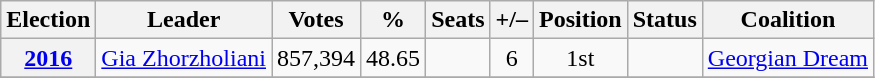<table class="wikitable" style="text-align: center;">
<tr>
<th>Election</th>
<th>Leader</th>
<th>Votes</th>
<th>%</th>
<th>Seats</th>
<th>+/–</th>
<th>Position</th>
<th>Status</th>
<th>Coalition</th>
</tr>
<tr>
<th><a href='#'>2016</a></th>
<td align="left"><a href='#'>Gia Zhorzholiani</a></td>
<td>857,394</td>
<td>48.65</td>
<td align=left></td>
<td> 6</td>
<td>1st</td>
<td></td>
<td><a href='#'>Georgian Dream</a></td>
</tr>
<tr>
</tr>
</table>
